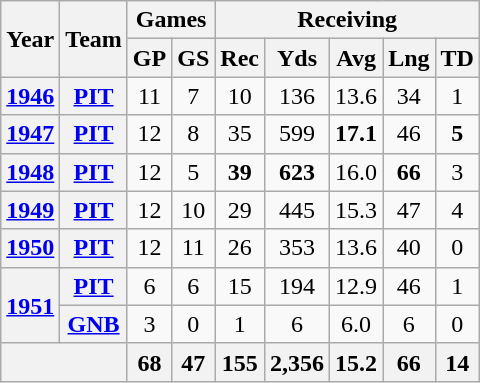<table class="wikitable" style="text-align:center">
<tr>
<th rowspan="2">Year</th>
<th rowspan="2">Team</th>
<th colspan="2">Games</th>
<th colspan="5">Receiving</th>
</tr>
<tr>
<th>GP</th>
<th>GS</th>
<th>Rec</th>
<th>Yds</th>
<th>Avg</th>
<th>Lng</th>
<th>TD</th>
</tr>
<tr>
<th><a href='#'>1946</a></th>
<th><a href='#'>PIT</a></th>
<td>11</td>
<td>7</td>
<td>10</td>
<td>136</td>
<td>13.6</td>
<td>34</td>
<td>1</td>
</tr>
<tr>
<th><a href='#'>1947</a></th>
<th><a href='#'>PIT</a></th>
<td>12</td>
<td>8</td>
<td>35</td>
<td>599</td>
<td><strong>17.1</strong></td>
<td>46</td>
<td><strong>5</strong></td>
</tr>
<tr>
<th><a href='#'>1948</a></th>
<th><a href='#'>PIT</a></th>
<td>12</td>
<td>5</td>
<td><strong>39</strong></td>
<td><strong>623</strong></td>
<td>16.0</td>
<td><strong>66</strong></td>
<td>3</td>
</tr>
<tr>
<th><a href='#'>1949</a></th>
<th><a href='#'>PIT</a></th>
<td>12</td>
<td>10</td>
<td>29</td>
<td>445</td>
<td>15.3</td>
<td>47</td>
<td>4</td>
</tr>
<tr>
<th><a href='#'>1950</a></th>
<th><a href='#'>PIT</a></th>
<td>12</td>
<td>11</td>
<td>26</td>
<td>353</td>
<td>13.6</td>
<td>40</td>
<td>0</td>
</tr>
<tr>
<th rowspan="2"><a href='#'>1951</a></th>
<th><a href='#'>PIT</a></th>
<td>6</td>
<td>6</td>
<td>15</td>
<td>194</td>
<td>12.9</td>
<td>46</td>
<td>1</td>
</tr>
<tr>
<th><a href='#'>GNB</a></th>
<td>3</td>
<td>0</td>
<td>1</td>
<td>6</td>
<td>6.0</td>
<td>6</td>
<td>0</td>
</tr>
<tr>
<th colspan="2"></th>
<th>68</th>
<th>47</th>
<th>155</th>
<th>2,356</th>
<th>15.2</th>
<th>66</th>
<th>14</th>
</tr>
</table>
